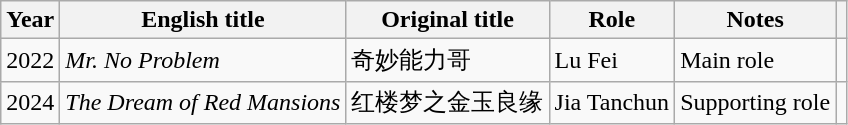<table class="wikitable sortable">
<tr>
<th>Year</th>
<th>English title</th>
<th>Original title</th>
<th>Role</th>
<th class="unsortable">Notes</th>
<th scope="col" class="unsortable"></th>
</tr>
<tr>
<td ! scope="row">2022</td>
<td><em>Mr. No Problem</em></td>
<td>奇妙能力哥</td>
<td>Lu Fei</td>
<td>Main role</td>
<td style="text-align:center;"></td>
</tr>
<tr>
<td ! scope="row">2024</td>
<td><em>The Dream of Red Mansions</em></td>
<td>红楼梦之金玉良缘</td>
<td>Jia Tanchun</td>
<td>Supporting role</td>
<td style="text-align:center;"></td>
</tr>
</table>
